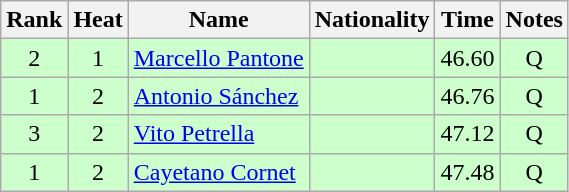<table class="wikitable sortable" style="text-align:center">
<tr>
<th>Rank</th>
<th>Heat</th>
<th>Name</th>
<th>Nationality</th>
<th>Time</th>
<th>Notes</th>
</tr>
<tr bgcolor=ccffcc>
<td>2</td>
<td>1</td>
<td align=left><a href='#'>Marcello Pantone</a></td>
<td align=left></td>
<td>46.60</td>
<td>Q</td>
</tr>
<tr bgcolor=ccffcc>
<td>1</td>
<td>2</td>
<td align=left><a href='#'>Antonio Sánchez</a></td>
<td align=left></td>
<td>46.76</td>
<td>Q</td>
</tr>
<tr bgcolor=ccffcc>
<td>3</td>
<td>2</td>
<td align=left><a href='#'>Vito Petrella</a></td>
<td align=left></td>
<td>47.12</td>
<td>Q</td>
</tr>
<tr bgcolor=ccffcc>
<td>1</td>
<td>2</td>
<td align=left><a href='#'>Cayetano Cornet</a></td>
<td align=left></td>
<td>47.48</td>
<td>Q</td>
</tr>
</table>
